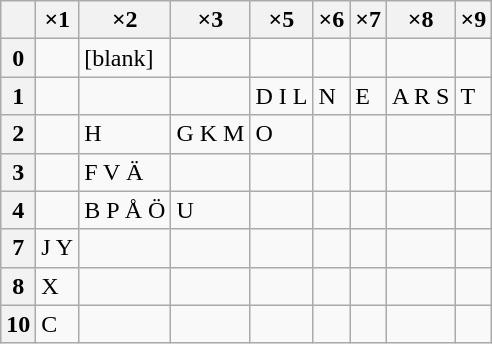<table class="wikitable floatright">
<tr>
<th></th>
<th>×1</th>
<th>×2</th>
<th>×3</th>
<th>×5</th>
<th>×6</th>
<th>×7</th>
<th>×8</th>
<th>×9</th>
</tr>
<tr>
<th>0</th>
<td></td>
<td>[blank]</td>
<td></td>
<td></td>
<td></td>
<td></td>
<td></td>
<td></td>
</tr>
<tr>
<th>1</th>
<td></td>
<td></td>
<td></td>
<td>D I L</td>
<td>N</td>
<td>E</td>
<td>A R S</td>
<td>T</td>
</tr>
<tr>
<th>2</th>
<td></td>
<td>H</td>
<td>G K M</td>
<td>O</td>
<td></td>
<td></td>
<td></td>
<td></td>
</tr>
<tr>
<th>3</th>
<td></td>
<td>F V Ä</td>
<td></td>
<td></td>
<td></td>
<td></td>
<td></td>
<td></td>
</tr>
<tr>
<th>4</th>
<td></td>
<td>B P Å Ö</td>
<td>U</td>
<td></td>
<td></td>
<td></td>
<td></td>
<td></td>
</tr>
<tr>
<th>7</th>
<td>J Y</td>
<td></td>
<td></td>
<td></td>
<td></td>
<td></td>
<td></td>
<td></td>
</tr>
<tr>
<th>8</th>
<td>X</td>
<td></td>
<td></td>
<td></td>
<td></td>
<td></td>
<td></td>
<td></td>
</tr>
<tr>
<th>10</th>
<td>C</td>
<td></td>
<td></td>
<td></td>
<td></td>
<td></td>
<td></td>
<td></td>
</tr>
</table>
